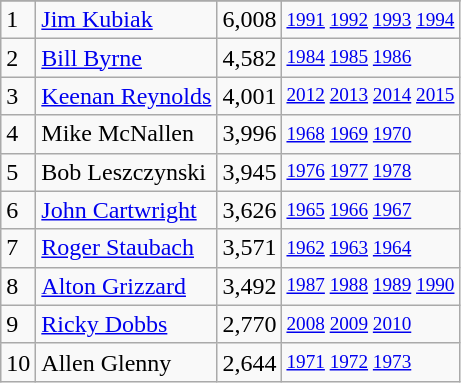<table class="wikitable">
<tr>
</tr>
<tr>
<td>1</td>
<td><a href='#'>Jim Kubiak</a></td>
<td>6,008</td>
<td style="font-size:80%;"><a href='#'>1991</a> <a href='#'>1992</a> <a href='#'>1993</a> <a href='#'>1994</a></td>
</tr>
<tr>
<td>2</td>
<td><a href='#'>Bill Byrne</a></td>
<td>4,582</td>
<td style="font-size:80%;"><a href='#'>1984</a> <a href='#'>1985</a> <a href='#'>1986</a></td>
</tr>
<tr>
<td>3</td>
<td><a href='#'>Keenan Reynolds</a></td>
<td>4,001</td>
<td style="font-size:80%;"><a href='#'>2012</a> <a href='#'>2013</a> <a href='#'>2014</a> <a href='#'>2015</a></td>
</tr>
<tr>
<td>4</td>
<td>Mike McNallen</td>
<td>3,996</td>
<td style="font-size:80%;"><a href='#'>1968</a> <a href='#'>1969</a> <a href='#'>1970</a></td>
</tr>
<tr>
<td>5</td>
<td>Bob Leszczynski</td>
<td>3,945</td>
<td style="font-size:80%;"><a href='#'>1976</a> <a href='#'>1977</a> <a href='#'>1978</a></td>
</tr>
<tr>
<td>6</td>
<td><a href='#'>John Cartwright</a></td>
<td>3,626</td>
<td style="font-size:80%;"><a href='#'>1965</a> <a href='#'>1966</a> <a href='#'>1967</a></td>
</tr>
<tr>
<td>7</td>
<td><a href='#'>Roger Staubach</a></td>
<td>3,571</td>
<td style="font-size:80%;"><a href='#'>1962</a> <a href='#'>1963</a> <a href='#'>1964</a></td>
</tr>
<tr>
<td>8</td>
<td><a href='#'>Alton Grizzard</a></td>
<td>3,492</td>
<td style="font-size:80%;"><a href='#'>1987</a> <a href='#'>1988</a> <a href='#'>1989</a> <a href='#'>1990</a></td>
</tr>
<tr>
<td>9</td>
<td><a href='#'>Ricky Dobbs</a></td>
<td>2,770</td>
<td style="font-size:80%;"><a href='#'>2008</a> <a href='#'>2009</a> <a href='#'>2010</a></td>
</tr>
<tr>
<td>10</td>
<td>Allen Glenny</td>
<td>2,644</td>
<td style="font-size:80%;"><a href='#'>1971</a> <a href='#'>1972</a> <a href='#'>1973</a></td>
</tr>
</table>
